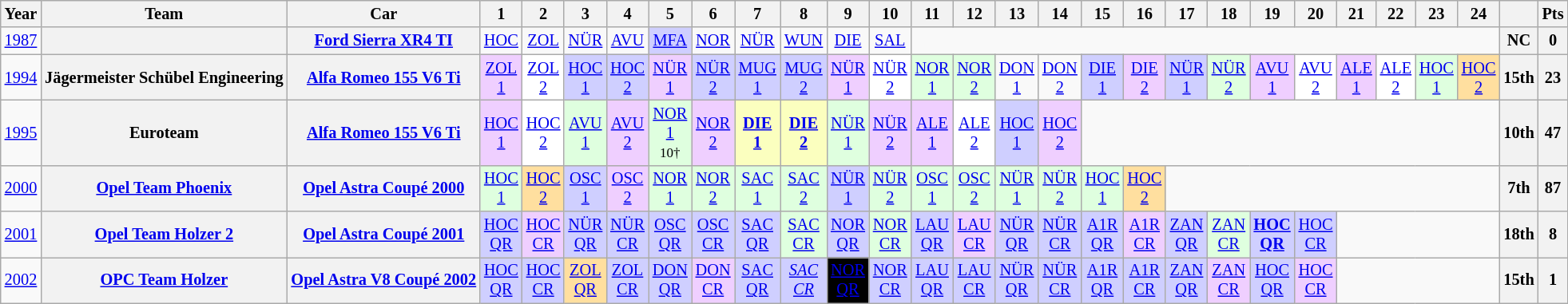<table class="wikitable" border="1" style="text-align:center; font-size:85%;">
<tr>
<th>Year</th>
<th>Team</th>
<th>Car</th>
<th>1</th>
<th>2</th>
<th>3</th>
<th>4</th>
<th>5</th>
<th>6</th>
<th>7</th>
<th>8</th>
<th>9</th>
<th>10</th>
<th>11</th>
<th>12</th>
<th>13</th>
<th>14</th>
<th>15</th>
<th>16</th>
<th>17</th>
<th>18</th>
<th>19</th>
<th>20</th>
<th>21</th>
<th>22</th>
<th>23</th>
<th>24</th>
<th></th>
<th>Pts</th>
</tr>
<tr>
<td><a href='#'>1987</a></td>
<th></th>
<th nowrap><a href='#'>Ford Sierra XR4 TI</a></th>
<td><a href='#'>HOC</a></td>
<td><a href='#'>ZOL</a></td>
<td><a href='#'>NÜR</a></td>
<td><a href='#'>AVU</a></td>
<td style="background:#CFCFFF;"><a href='#'>MFA</a><br></td>
<td><a href='#'>NOR</a></td>
<td><a href='#'>NÜR</a></td>
<td><a href='#'>WUN</a></td>
<td><a href='#'>DIE</a></td>
<td><a href='#'>SAL</a></td>
<td colspan=14></td>
<th>NC</th>
<th>0</th>
</tr>
<tr>
<td><a href='#'>1994</a></td>
<th nowrap>Jägermeister Schübel Engineering</th>
<th nowrap><a href='#'>Alfa Romeo 155 V6 Ti</a></th>
<td style="background:#EFCFFF;"><a href='#'>ZOL<br>1</a><br></td>
<td style="background:#FFFFFF;"><a href='#'>ZOL<br>2</a><br></td>
<td style="background:#CFCFFF;"><a href='#'>HOC<br>1</a><br></td>
<td style="background:#CFCFFF;"><a href='#'>HOC<br>2</a><br></td>
<td style="background:#EFCFFF;"><a href='#'>NÜR<br>1</a><br></td>
<td style="background:#CFCFFF;"><a href='#'>NÜR<br>2</a><br></td>
<td style="background:#CFCFFF;"><a href='#'>MUG<br>1</a><br></td>
<td style="background:#CFCFFF;"><a href='#'>MUG<br>2</a><br></td>
<td style="background:#EFCFFF;"><a href='#'>NÜR<br>1</a><br></td>
<td style="background:#FFFFFF;"><a href='#'>NÜR<br>2</a><br></td>
<td style="background:#DFFFDF;"><a href='#'>NOR<br>1</a><br></td>
<td style="background:#DFFFDF;"><a href='#'>NOR<br>2</a><br></td>
<td><a href='#'>DON<br>1</a></td>
<td><a href='#'>DON<br>2</a></td>
<td style="background:#CFCFFF;"><a href='#'>DIE<br>1</a><br></td>
<td style="background:#EFCFFF;"><a href='#'>DIE<br>2</a><br></td>
<td style="background:#CFCFFF;"><a href='#'>NÜR<br>1</a><br></td>
<td style="background:#DFFFDF;"><a href='#'>NÜR<br>2</a><br></td>
<td style="background:#EFCFFF;"><a href='#'>AVU<br>1</a><br></td>
<td style="background:#FFFFFF;"><a href='#'>AVU<br>2</a><br></td>
<td style="background:#EFCFFF;"><a href='#'>ALE<br>1</a><br></td>
<td style="background:#FFFFFF;"><a href='#'>ALE<br>2</a><br></td>
<td style="background:#DFFFDF;"><a href='#'>HOC<br>1</a><br></td>
<td style="background:#FFDF9F;"><a href='#'>HOC<br>2</a><br></td>
<th>15th</th>
<th>23</th>
</tr>
<tr>
<td><a href='#'>1995</a></td>
<th>Euroteam</th>
<th nowrap><a href='#'>Alfa Romeo 155 V6 Ti</a></th>
<td style="background:#EFCFFF;"><a href='#'>HOC<br>1</a><br></td>
<td style="background:#FFFFFF;"><a href='#'>HOC<br>2</a><br></td>
<td style="background:#DFFFDF;"><a href='#'>AVU<br>1</a><br></td>
<td style="background:#EFCFFF;"><a href='#'>AVU<br>2</a><br></td>
<td style="background:#DFFFDF;"><a href='#'>NOR<br>1</a><br><small>10†</small></td>
<td style="background:#EFCFFF;"><a href='#'>NOR<br>2</a><br></td>
<td style="background:#FBFFBF;"><strong><a href='#'>DIE<br>1</a></strong><br></td>
<td style="background:#FBFFBF;"><strong><a href='#'>DIE<br>2</a></strong><br></td>
<td style="background:#DFFFDF;"><a href='#'>NÜR<br>1</a><br></td>
<td style="background:#EFCFFF;"><a href='#'>NÜR<br>2</a><br></td>
<td style="background:#EFCFFF;"><a href='#'>ALE<br>1</a><br></td>
<td style="background:#FFFFFF;"><a href='#'>ALE<br>2</a><br></td>
<td style="background:#CFCFFF;"><a href='#'>HOC<br>1</a><br></td>
<td style="background:#EFCFFF;"><a href='#'>HOC<br>2</a><br></td>
<td colspan=10></td>
<th>10th</th>
<th>47</th>
</tr>
<tr>
<td><a href='#'>2000</a></td>
<th nowrap><a href='#'>Opel Team Phoenix</a></th>
<th nowrap><a href='#'>Opel Astra Coupé 2000</a></th>
<td style="background:#DFFFDF;"><a href='#'>HOC<br>1</a><br></td>
<td style="background:#FFDF9F;"><a href='#'>HOC<br>2</a><br></td>
<td style="background:#CFCFFF;"><a href='#'>OSC<br>1</a><br></td>
<td style="background:#EFCFFF;"><a href='#'>OSC<br>2</a><br></td>
<td style="background:#DFFFDF;"><a href='#'>NOR<br>1</a><br></td>
<td style="background:#DFFFDF;"><a href='#'>NOR<br>2</a><br></td>
<td style="background:#DFFFDF;"><a href='#'>SAC<br>1</a><br></td>
<td style="background:#DFFFDF;"><a href='#'>SAC<br>2</a><br></td>
<td style="background:#CFCFFF;"><a href='#'>NÜR<br>1</a><br></td>
<td style="background:#DFFFDF;"><a href='#'>NÜR<br>2</a><br></td>
<td style="background:#DFFFDF;"><a href='#'>OSC<br>1</a><br></td>
<td style="background:#DFFFDF;"><a href='#'>OSC<br>2</a><br></td>
<td style="background:#DFFFDF;"><a href='#'>NÜR<br>1</a><br></td>
<td style="background:#DFFFDF;"><a href='#'>NÜR<br>2</a><br></td>
<td style="background:#DFFFDF;"><a href='#'>HOC<br>1</a><br></td>
<td style="background:#FFDF9F;"><a href='#'>HOC<br>2</a><br></td>
<td colspan=8></td>
<th>7th</th>
<th>87</th>
</tr>
<tr>
<td><a href='#'>2001</a></td>
<th nowrap><a href='#'>Opel Team Holzer 2</a></th>
<th nowrap><a href='#'>Opel Astra Coupé 2001</a></th>
<td style="background:#CFCFFF;"><a href='#'>HOC<br>QR</a><br></td>
<td style="background:#EFCFFF;"><a href='#'>HOC<br>CR</a><br></td>
<td style="background:#CFCFFF;"><a href='#'>NÜR<br>QR</a><br></td>
<td style="background:#CFCFFF;"><a href='#'>NÜR<br>CR</a><br></td>
<td style="background:#CFCFFF;"><a href='#'>OSC<br>QR</a><br></td>
<td style="background:#CFCFFF;"><a href='#'>OSC<br>CR</a><br></td>
<td style="background:#CFCFFF;"><a href='#'>SAC<br>QR</a><br></td>
<td style="background:#DFFFDF;"><a href='#'>SAC<br>CR</a><br></td>
<td style="background:#CFCFFF;"><a href='#'>NOR<br>QR</a><br></td>
<td style="background:#DFFFDF;"><a href='#'>NOR<br>CR</a><br></td>
<td style="background:#CFCFFF;"><a href='#'>LAU<br>QR</a><br></td>
<td style="background:#EFCFFF;"><a href='#'>LAU<br>CR</a><br></td>
<td style="background:#CFCFFF;"><a href='#'>NÜR<br>QR</a><br></td>
<td style="background:#CFCFFF;"><a href='#'>NÜR<br>CR</a><br></td>
<td style="background:#CFCFFF;"><a href='#'>A1R<br>QR</a><br></td>
<td style="background:#EFCFFF;"><a href='#'>A1R<br>CR</a><br></td>
<td style="background:#CFCFFF;"><a href='#'>ZAN<br>QR</a><br></td>
<td style="background:#DFFFDF;"><a href='#'>ZAN<br>CR</a><br></td>
<td style="background:#CFCFFF;"><strong><a href='#'>HOC<br>QR</a></strong><br></td>
<td style="background:#CFCFFF;"><a href='#'>HOC<br>CR</a><br></td>
<td colspan=4></td>
<th>18th</th>
<th>8</th>
</tr>
<tr>
<td><a href='#'>2002</a></td>
<th nowrap><a href='#'>OPC Team Holzer</a></th>
<th nowrap><a href='#'>Opel Astra V8 Coupé 2002</a></th>
<td style="background:#CFCFFF;"><a href='#'>HOC<br>QR</a><br></td>
<td style="background:#CFCFFF;"><a href='#'>HOC<br>CR</a><br></td>
<td style="background:#FFDF9F;"><a href='#'>ZOL<br>QR</a><br></td>
<td style="background:#CFCFFF;"><a href='#'>ZOL<br>CR</a><br></td>
<td style="background:#CFCFFF;"><a href='#'>DON<br>QR</a><br></td>
<td style="background:#EFCFFF;"><a href='#'>DON<br>CR</a><br></td>
<td style="background:#CFCFFF;"><a href='#'>SAC<br>QR</a><br></td>
<td style="background:#CFCFFF;"><em><a href='#'>SAC<br>CR</a></em><br></td>
<td style="background:#000000; color:white"><a href='#'><span>NOR<br>QR</span></a><br></td>
<td style="background:#CFCFFF;"><a href='#'>NOR<br>CR</a><br></td>
<td style="background:#CFCFFF;"><a href='#'>LAU<br>QR</a><br></td>
<td style="background:#CFCFFF;"><a href='#'>LAU<br>CR</a><br></td>
<td style="background:#CFCFFF;"><a href='#'>NÜR<br>QR</a><br></td>
<td style="background:#CFCFFF;"><a href='#'>NÜR<br>CR</a><br></td>
<td style="background:#CFCFFF;"><a href='#'>A1R<br>QR</a><br></td>
<td style="background:#CFCFFF;"><a href='#'>A1R<br>CR</a><br></td>
<td style="background:#CFCFFF;"><a href='#'>ZAN<br>QR</a><br></td>
<td style="background:#EFCFFF;"><a href='#'>ZAN<br>CR</a><br></td>
<td style="background:#CFCFFF;"><a href='#'>HOC<br>QR</a><br></td>
<td style="background:#EFCFFF;"><a href='#'>HOC<br>CR</a><br></td>
<td colspan=4></td>
<th>15th</th>
<th>1</th>
</tr>
</table>
